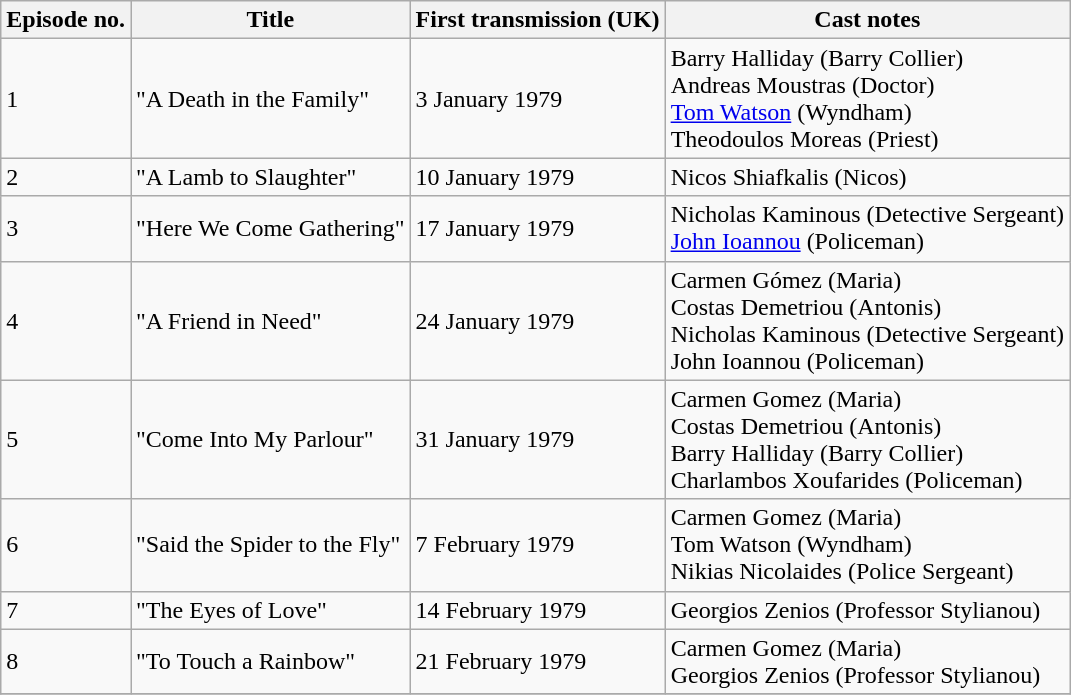<table class="wikitable plainrowheaders">
<tr style="color:#00000;">
<th scope="col">Episode no.</th>
<th scope="col">Title</th>
<th scope="col">First transmission (UK)</th>
<th scope="col">Cast notes</th>
</tr>
<tr>
<td>1</td>
<td>"A Death in the Family"</td>
<td>3 January 1979</td>
<td>Barry Halliday (Barry Collier) <br> Andreas Moustras (Doctor) <br> <a href='#'>Tom Watson</a> (Wyndham) <br> Theodoulos Moreas (Priest)</td>
</tr>
<tr>
<td>2</td>
<td>"A Lamb to Slaughter"</td>
<td>10 January 1979</td>
<td>Nicos Shiafkalis (Nicos)</td>
</tr>
<tr>
<td>3</td>
<td>"Here We Come Gathering"</td>
<td>17 January 1979</td>
<td>Nicholas Kaminous (Detective Sergeant) <br> <a href='#'>John Ioannou</a> (Policeman)</td>
</tr>
<tr>
<td>4</td>
<td>"A Friend in Need"</td>
<td>24 January 1979</td>
<td>Carmen Gómez (Maria) <br> Costas Demetriou (Antonis) <br> Nicholas Kaminous (Detective Sergeant) <br> John Ioannou (Policeman)</td>
</tr>
<tr>
<td>5</td>
<td>"Come Into My Parlour"</td>
<td>31 January 1979</td>
<td>Carmen Gomez (Maria) <br> Costas Demetriou (Antonis) <br> Barry Halliday (Barry Collier) <br> Charlambos Xoufarides (Policeman)</td>
</tr>
<tr>
<td>6</td>
<td>"Said the Spider to the Fly"</td>
<td>7 February 1979</td>
<td>Carmen Gomez (Maria) <br> Tom Watson (Wyndham) <br> Nikias Nicolaides (Police Sergeant)</td>
</tr>
<tr>
<td>7</td>
<td>"The Eyes of Love"</td>
<td>14 February 1979</td>
<td>Georgios Zenios (Professor Stylianou)</td>
</tr>
<tr>
<td>8</td>
<td>"To Touch a Rainbow"</td>
<td>21 February 1979</td>
<td>Carmen Gomez (Maria) <br> Georgios Zenios (Professor Stylianou)</td>
</tr>
<tr>
</tr>
</table>
